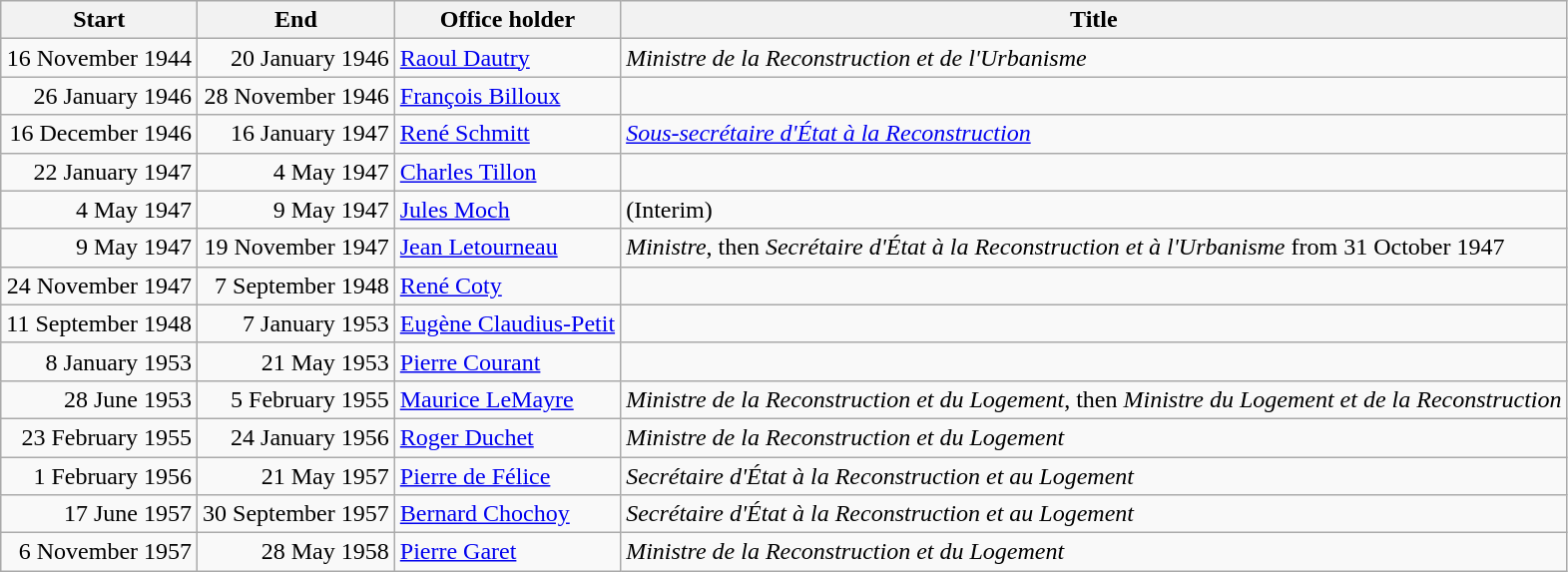<table class=wikitable>
<tr>
<th>Start</th>
<th>End</th>
<th>Office holder</th>
<th>Title</th>
</tr>
<tr>
<td style="text-align:right">16 November 1944</td>
<td style="text-align:right">20 January 1946</td>
<td><a href='#'>Raoul Dautry</a></td>
<td><em>Ministre de la Reconstruction et de l'Urbanisme</em></td>
</tr>
<tr>
<td style="text-align:right">26 January 1946</td>
<td style="text-align:right">28 November 1946</td>
<td><a href='#'>François Billoux</a></td>
<td></td>
</tr>
<tr>
<td style="text-align:right">16 December 1946</td>
<td style="text-align:right">16 January 1947</td>
<td><a href='#'>René Schmitt</a></td>
<td><em><a href='#'>Sous-secrétaire d'État à la Reconstruction</a></em></td>
</tr>
<tr>
<td style="text-align:right">22 January 1947</td>
<td style="text-align:right">4 May 1947</td>
<td><a href='#'>Charles Tillon</a></td>
<td></td>
</tr>
<tr>
<td style="text-align:right">4 May 1947</td>
<td style="text-align:right">9 May 1947</td>
<td><a href='#'>Jules Moch</a></td>
<td>(Interim)</td>
</tr>
<tr>
<td style="text-align:right">9 May 1947</td>
<td style="text-align:right">19 November 1947</td>
<td><a href='#'>Jean Letourneau</a></td>
<td><em>Ministre</em>, then <em>Secrétaire d'État à la Reconstruction et à l'Urbanisme</em> from 31 October 1947</td>
</tr>
<tr>
<td style="text-align:right">24 November 1947</td>
<td style="text-align:right">7 September 1948</td>
<td><a href='#'>René Coty</a></td>
<td></td>
</tr>
<tr>
<td style="text-align:right">11 September 1948</td>
<td style="text-align:right">7 January 1953</td>
<td><a href='#'>Eugène Claudius-Petit</a></td>
<td></td>
</tr>
<tr>
<td style="text-align:right">8 January 1953</td>
<td style="text-align:right">21 May 1953</td>
<td><a href='#'>Pierre Courant</a></td>
<td></td>
</tr>
<tr>
<td style="text-align:right">28 June 1953</td>
<td style="text-align:right">5 February 1955</td>
<td><a href='#'>Maurice LeMayre</a></td>
<td><em>Ministre de la Reconstruction et du Logement</em>, then <em>Ministre du Logement et de la Reconstruction</em></td>
</tr>
<tr>
<td style="text-align:right">23 February 1955</td>
<td style="text-align:right">24 January 1956</td>
<td><a href='#'>Roger Duchet</a></td>
<td><em>Ministre de la Reconstruction et du Logement</em></td>
</tr>
<tr>
<td style="text-align:right">1 February 1956</td>
<td style="text-align:right">21 May 1957</td>
<td><a href='#'>Pierre de Félice</a></td>
<td><em>Secrétaire d'État à la Reconstruction et au Logement</em></td>
</tr>
<tr>
<td style="text-align:right">17 June 1957</td>
<td style="text-align:right">30 September 1957</td>
<td><a href='#'>Bernard Chochoy</a></td>
<td><em>Secrétaire d'État à la Reconstruction et au Logement</em></td>
</tr>
<tr>
<td style="text-align:right">6 November 1957</td>
<td style="text-align:right">28 May 1958</td>
<td><a href='#'>Pierre Garet</a></td>
<td><em>Ministre de la Reconstruction et du Logement</em></td>
</tr>
</table>
